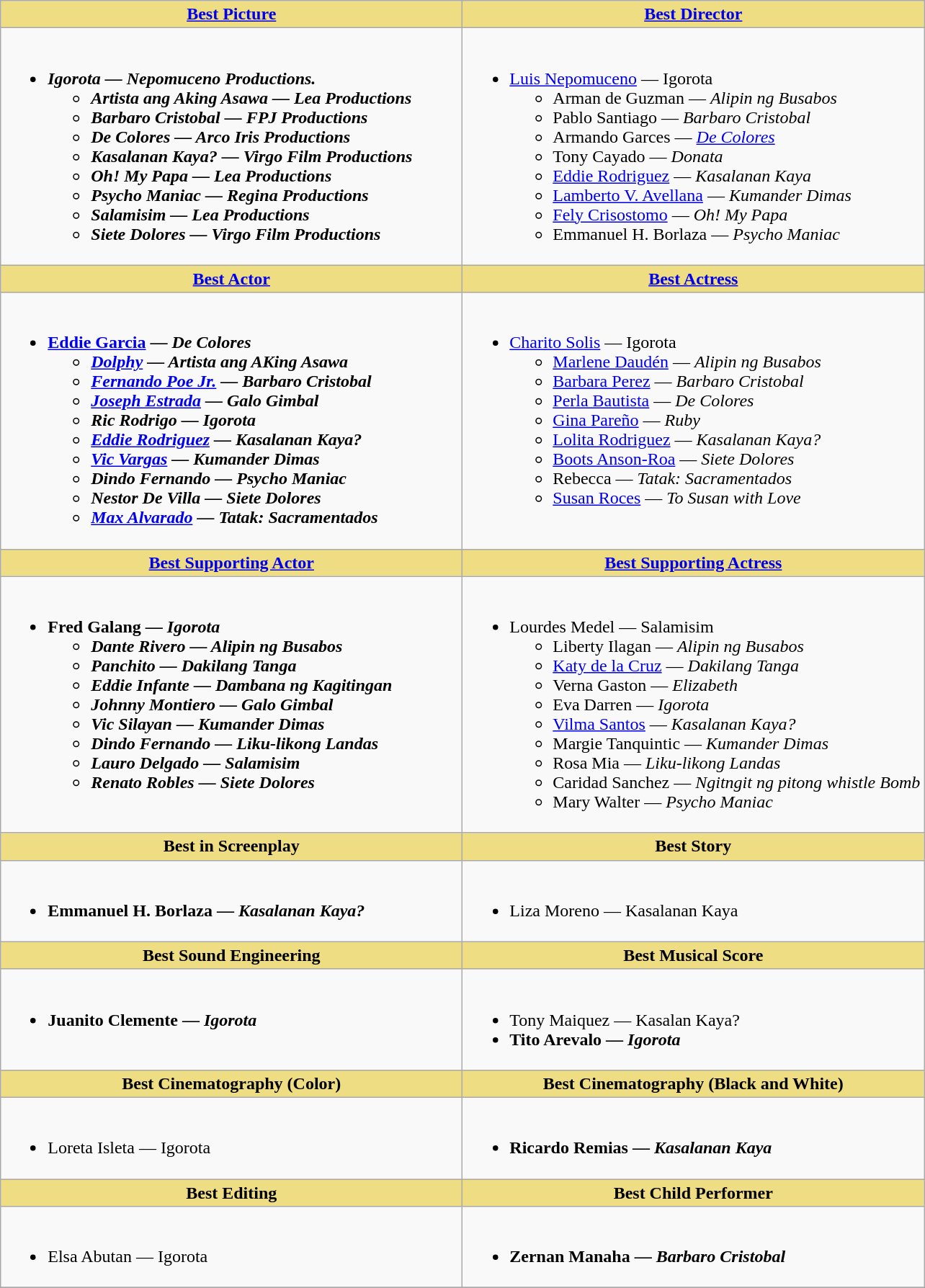<table class=wikitable>
<tr>
<th style="background:#EEDD82; width:50%"><a href='#'>Best Picture</a></th>
<th style="background:#EEDD82; width:50%"><a href='#'>Best Director</a></th>
</tr>
<tr>
<td valign="top"><br><ul><li><strong><em>Igorota<em> — Nepomuceno Productions.<strong><ul><li>Artista ang Aking Asawa — </em>Lea Productions<em></li><li>Barbaro Cristobal — </em>FPJ Productions<em></li><li>De Colores — </em>Arco Iris Productions<em></li><li>Kasalanan Kaya? — </em>Virgo Film Productions<em></li><li>Oh! My Papa — </em>Lea Productions<em></li><li>Psycho Maniac — </em>Regina Productions<em></li><li>Salamisim — </em>Lea Productions<em></li><li>Siete Dolores — </em>Virgo Film Productions<em></li></ul></li></ul></td>
<td valign="top"><br><ul><li></strong><a href='#'>Luis Nepomuceno</a> — </em>Igorota</em></strong><ul><li>Arman de Guzman — <em>Alipin ng Busabos</em></li><li>Pablo Santiago — <em>Barbaro Cristobal</em></li><li>Armando Garces — <em><a href='#'>De Colores</a></em></li><li>Tony Cayado — <em>Donata</em></li><li><a href='#'>Eddie Rodriguez</a> — <em>Kasalanan Kaya</em></li><li><a href='#'>Lamberto V. Avellana</a> — <em>Kumander Dimas</em></li><li><a href='#'>Fely Crisostomo</a> — <em>Oh! My Papa</em></li><li>Emmanuel H. Borlaza — <em>Psycho Maniac</em></li></ul></li></ul></td>
</tr>
<tr>
<th style="background:#EEDD82; width:50%"><a href='#'>Best Actor</a></th>
<th style="background:#EEDD82; width:50%"><a href='#'>Best Actress</a></th>
</tr>
<tr>
<td valign="top"><br><ul><li><strong><a href='#'>Eddie Garcia</a> — <em>De Colores<strong><em><ul><li><a href='#'>Dolphy</a> — </em>Artista ang AKing Asawa<em></li><li><a href='#'>Fernando Poe Jr.</a> — </em>Barbaro Cristobal<em></li><li><a href='#'>Joseph Estrada</a> — </em>Galo Gimbal<em></li><li>Ric Rodrigo — </em>Igorota<em></li><li><a href='#'>Eddie Rodriguez</a> — </em>Kasalanan Kaya?<em></li><li><a href='#'>Vic Vargas</a> — </em>Kumander Dimas<em></li><li>Dindo Fernando — </em>Psycho Maniac<em></li><li>Nestor De Villa — </em>Siete Dolores<em></li><li><a href='#'>Max Alvarado</a> — </em>Tatak: Sacramentados<em></li></ul></li></ul></td>
<td valign="top"><br><ul><li></strong><a href='#'>Charito Solis</a> — </em>Igorota</em></strong><ul><li><a href='#'>Marlene Daudén</a> — <em>Alipin ng Busabos</em></li><li><a href='#'>Barbara Perez</a> — <em> Barbaro Cristobal</em></li><li><a href='#'>Perla Bautista</a> — <em>De Colores</em></li><li><a href='#'>Gina Pareño</a> — <em>Ruby</em></li><li><a href='#'>Lolita Rodriguez</a> — <em>Kasalanan Kaya?</em></li><li><a href='#'>Boots Anson-Roa</a> — <em> Siete Dolores</em></li><li>Rebecca — <em>Tatak: Sacramentados</em></li><li><a href='#'>Susan Roces</a> — <em>To Susan with Love</em></li></ul></li></ul></td>
</tr>
<tr>
<th style="background:#EEDD82; width:50%"><a href='#'>Best Supporting Actor</a></th>
<th style="background:#EEDD82; width:50%"><a href='#'>Best Supporting Actress</a></th>
</tr>
<tr>
<td valign="top"><br><ul><li><strong>Fred Galang — <em>Igorota<strong><em><ul><li>Dante Rivero — </em>Alipin ng Busabos<em></li><li>Panchito — </em>Dakilang Tanga<em></li><li>Eddie Infante — </em>Dambana ng Kagitingan<em></li><li>Johnny Montiero — </em>Galo Gimbal<em></li><li>Vic Silayan — </em>Kumander Dimas<em></li><li>Dindo Fernando — </em>Liku-likong Landas<em></li><li>Lauro Delgado — </em>Salamisim<em></li><li>Renato Robles — </em>Siete Dolores<em></li></ul></li></ul></td>
<td valign="top"><br><ul><li></strong>Lourdes Medel — </em>Salamisim</em></strong><ul><li>Liberty Ilagan — <em>Alipin ng Busabos</em></li><li><a href='#'>Katy de la Cruz</a> — <em>Dakilang Tanga</em></li><li>Verna Gaston — <em>Elizabeth</em></li><li>Eva Darren — <em>Igorota</em></li><li><a href='#'>Vilma Santos</a> — <em>Kasalanan Kaya?</em></li><li>Margie Tanquintic — <em>Kumander Dimas</em></li><li>Rosa Mia — <em>Liku-likong Landas</em></li><li>Caridad Sanchez — <em>Ngitngit ng pitong whistle Bomb</em></li><li>Mary Walter — <em>Psycho Maniac</em></li></ul></li></ul></td>
</tr>
<tr>
<th style="background:#EEDD82; width:50%">Best in Screenplay</th>
<th style="background:#EEDD82; width:50%">Best Story</th>
</tr>
<tr>
<td valign="top"><br><ul><li><strong>Emmanuel H. Borlaza — <em>Kasalanan Kaya?<strong><em></li></ul></td>
<td valign="top"><br><ul><li></strong> Liza Moreno — </em>Kasalanan Kaya</em></strong></li></ul></td>
</tr>
<tr>
<th style="background:#EEDD82; width:50%">Best Sound Engineering</th>
<th style="background:#EEDD82; width:50%">Best Musical Score</th>
</tr>
<tr>
<td valign="top"><br><ul><li><strong> Juanito Clemente — <em>Igorota<strong><em></li></ul></td>
<td valign="top"><br><ul><li></strong>Tony Maiquez — </em>Kasalan Kaya?</em></strong></li><li><strong>Tito Arevalo — <em>Igorota<strong><em></li></ul></td>
</tr>
<tr>
<th style="background:#EEDD82; width:50%">Best Cinematography (Color)</th>
<th style="background:#EEDD82; width:50%">Best Cinematography (Black and White)</th>
</tr>
<tr>
<td valign="top"><br><ul><li></strong>Loreta Isleta — </em>Igorota</em></strong></li></ul></td>
<td valign="top"><br><ul><li><strong>Ricardo Remias  — <em>Kasalanan Kaya<strong><em></li></ul></td>
</tr>
<tr>
<th style="background:#EEDD82; width:50%">Best Editing</th>
<th style="background:#EEDD82; width:50%">Best Child Performer</th>
</tr>
<tr>
<td valign="top"><br><ul><li></strong>Elsa Abutan — </em>Igorota</em></strong></li></ul></td>
<td valign="top"><br><ul><li><strong> Zernan Manaha  — <em>Barbaro Cristobal<strong><em></li></ul></td>
</tr>
<tr>
</tr>
</table>
